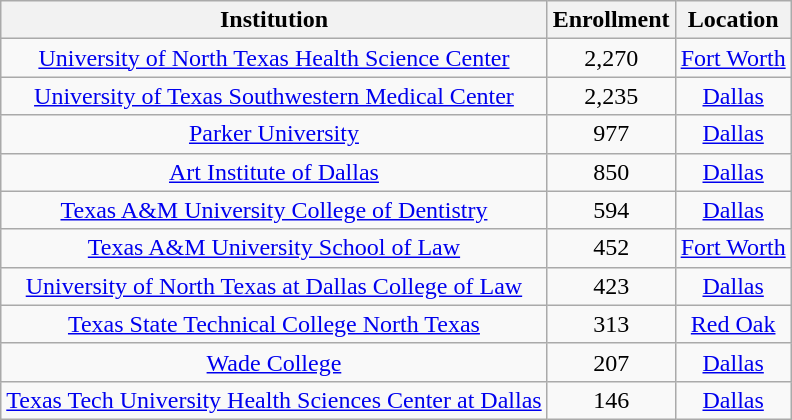<table class="wikitable" style="text-align:center;">
<tr>
<th>Institution</th>
<th>Enrollment</th>
<th>Location</th>
</tr>
<tr>
<td><a href='#'>University of North Texas Health Science Center</a></td>
<td>2,270</td>
<td><a href='#'>Fort Worth</a></td>
</tr>
<tr>
<td><a href='#'>University of Texas Southwestern Medical Center</a></td>
<td>2,235</td>
<td><a href='#'>Dallas</a></td>
</tr>
<tr>
<td><a href='#'>Parker University</a></td>
<td>977</td>
<td><a href='#'>Dallas</a></td>
</tr>
<tr>
<td><a href='#'>Art Institute of Dallas</a></td>
<td>850</td>
<td><a href='#'>Dallas</a></td>
</tr>
<tr>
<td><a href='#'>Texas A&M University College of Dentistry</a></td>
<td>594</td>
<td><a href='#'>Dallas</a></td>
</tr>
<tr>
<td><a href='#'>Texas A&M University School of Law</a></td>
<td>452</td>
<td><a href='#'>Fort Worth</a></td>
</tr>
<tr>
<td><a href='#'>University of North Texas at Dallas College of Law</a></td>
<td>423</td>
<td><a href='#'>Dallas</a></td>
</tr>
<tr>
<td><a href='#'>Texas State Technical College North Texas</a></td>
<td>313</td>
<td><a href='#'>Red Oak</a></td>
</tr>
<tr>
<td><a href='#'>Wade College</a></td>
<td>207</td>
<td><a href='#'>Dallas</a></td>
</tr>
<tr>
<td><a href='#'>Texas Tech University Health Sciences Center at Dallas</a></td>
<td>146</td>
<td><a href='#'>Dallas</a></td>
</tr>
</table>
